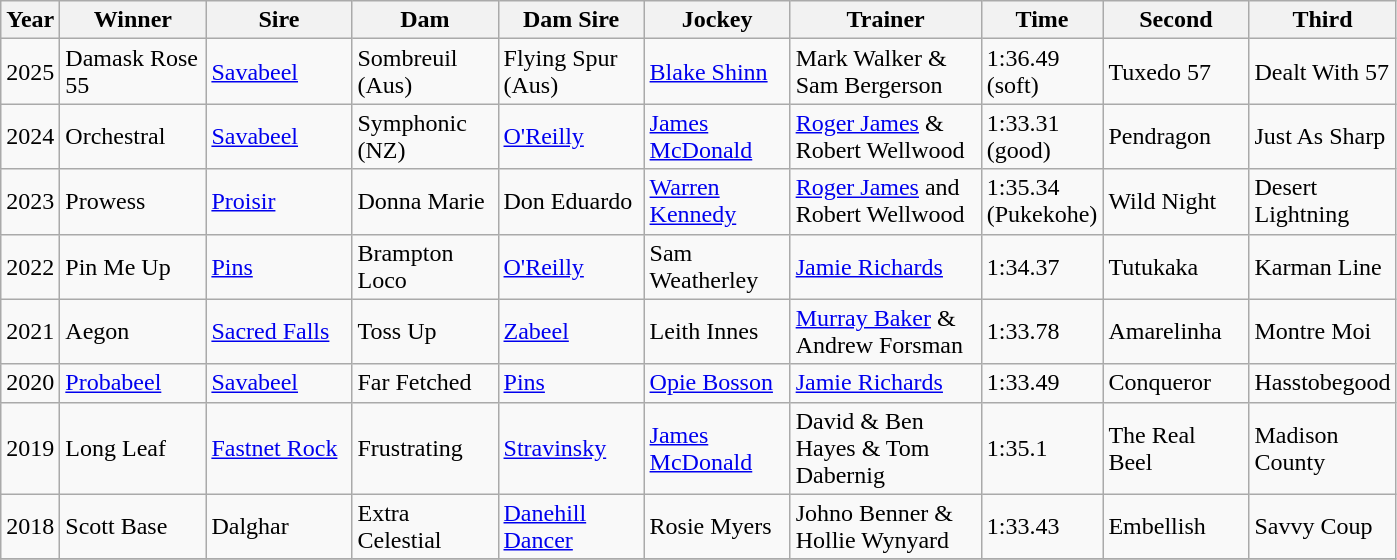<table class="wikitable sortable">
<tr>
<th width="30px">Year<br></th>
<th width="90px">Winner<br></th>
<th width="90px">Sire <br></th>
<th width="90px">Dam<br></th>
<th width="90px">Dam Sire<br></th>
<th width="90px">Jockey<br></th>
<th width="120px">Trainer<br></th>
<th width="60px">Time<br></th>
<th width="90px">Second<br></th>
<th width="90px">Third<br></th>
</tr>
<tr>
<td>2025</td>
<td>Damask Rose 55</td>
<td><a href='#'>Savabeel</a></td>
<td>Sombreuil (Aus)</td>
<td>Flying Spur (Aus)</td>
<td><a href='#'>Blake Shinn</a></td>
<td>Mark Walker & Sam Bergerson</td>
<td>1:36.49 (soft)</td>
<td>Tuxedo 57</td>
<td>Dealt With 57</td>
</tr>
<tr>
<td>2024 </td>
<td>Orchestral</td>
<td><a href='#'>Savabeel</a></td>
<td>Symphonic (NZ)</td>
<td><a href='#'>O'Reilly</a></td>
<td><a href='#'>James McDonald</a></td>
<td><a href='#'>Roger James</a> & Robert Wellwood</td>
<td>1:33.31 (good)</td>
<td>Pendragon</td>
<td>Just As Sharp</td>
</tr>
<tr>
<td>2023 </td>
<td>Prowess</td>
<td><a href='#'>Proisir</a></td>
<td>Donna Marie</td>
<td>Don Eduardo</td>
<td><a href='#'>Warren Kennedy</a></td>
<td><a href='#'>Roger James</a> and Robert Wellwood</td>
<td>1:35.34 (Pukekohe)</td>
<td>Wild Night</td>
<td>Desert Lightning</td>
</tr>
<tr>
<td>2022 </td>
<td>Pin Me Up</td>
<td><a href='#'>Pins</a></td>
<td>Brampton Loco</td>
<td><a href='#'>O'Reilly</a></td>
<td>Sam Weatherley</td>
<td><a href='#'>Jamie Richards</a></td>
<td>1:34.37</td>
<td>Tutukaka</td>
<td>Karman Line</td>
</tr>
<tr>
<td>2021 </td>
<td>Aegon</td>
<td><a href='#'>Sacred Falls</a></td>
<td>Toss Up</td>
<td><a href='#'>Zabeel</a></td>
<td>Leith Innes</td>
<td><a href='#'>Murray Baker</a> & Andrew Forsman</td>
<td>1:33.78</td>
<td>Amarelinha</td>
<td>Montre Moi</td>
</tr>
<tr>
<td>2020 </td>
<td><a href='#'>Probabeel</a></td>
<td><a href='#'>Savabeel</a></td>
<td>Far Fetched</td>
<td><a href='#'>Pins</a></td>
<td><a href='#'>Opie Bosson</a></td>
<td><a href='#'>Jamie Richards</a></td>
<td>1:33.49</td>
<td>Conqueror</td>
<td>Hasstobegood</td>
</tr>
<tr>
<td>2019 </td>
<td>Long Leaf</td>
<td><a href='#'>Fastnet Rock</a></td>
<td>Frustrating</td>
<td><a href='#'>Stravinsky</a></td>
<td><a href='#'>James McDonald</a></td>
<td>David & Ben Hayes & Tom Dabernig</td>
<td>1:35.1</td>
<td>The Real Beel</td>
<td>Madison County</td>
</tr>
<tr>
<td>2018 </td>
<td>Scott Base</td>
<td>Dalghar</td>
<td>Extra Celestial</td>
<td><a href='#'>Danehill Dancer</a></td>
<td>Rosie Myers</td>
<td>Johno Benner & Hollie Wynyard</td>
<td>1:33.43</td>
<td>Embellish</td>
<td>Savvy Coup</td>
</tr>
<tr>
</tr>
</table>
